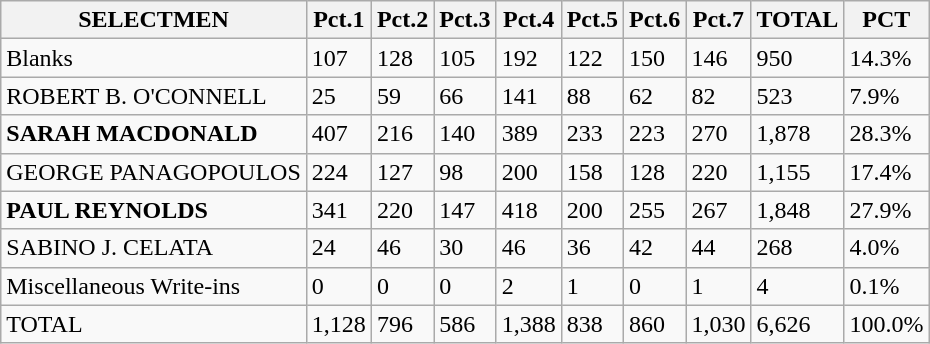<table class="wikitable" left; margin-left:1em">
<tr>
<th>SELECTMEN</th>
<th>Pct.1</th>
<th>Pct.2</th>
<th>Pct.3</th>
<th>Pct.4</th>
<th>Pct.5</th>
<th>Pct.6</th>
<th>Pct.7</th>
<th>TOTAL</th>
<th>PCT</th>
</tr>
<tr>
<td>Blanks</td>
<td>107</td>
<td>128</td>
<td>105</td>
<td>192</td>
<td>122</td>
<td>150</td>
<td>146</td>
<td>950</td>
<td>14.3%</td>
</tr>
<tr>
<td>ROBERT B. O'CONNELL</td>
<td>25</td>
<td>59</td>
<td>66</td>
<td>141</td>
<td>88</td>
<td>62</td>
<td>82</td>
<td>523</td>
<td>7.9%</td>
</tr>
<tr>
<td><strong>SARAH MACDONALD</strong></td>
<td>407</td>
<td>216</td>
<td>140</td>
<td>389</td>
<td>233</td>
<td>223</td>
<td>270</td>
<td>1,878</td>
<td>28.3%</td>
</tr>
<tr>
<td>GEORGE PANAGOPOULOS</td>
<td>224</td>
<td>127</td>
<td>98</td>
<td>200</td>
<td>158</td>
<td>128</td>
<td>220</td>
<td>1,155</td>
<td>17.4%</td>
</tr>
<tr>
<td><strong>PAUL REYNOLDS</strong></td>
<td>341</td>
<td>220</td>
<td>147</td>
<td>418</td>
<td>200</td>
<td>255</td>
<td>267</td>
<td>1,848</td>
<td>27.9%</td>
</tr>
<tr>
<td>SABINO J. CELATA</td>
<td>24</td>
<td>46</td>
<td>30</td>
<td>46</td>
<td>36</td>
<td>42</td>
<td>44</td>
<td>268</td>
<td>4.0%</td>
</tr>
<tr>
<td>Miscellaneous Write-ins</td>
<td>0</td>
<td>0</td>
<td>0</td>
<td>2</td>
<td>1</td>
<td>0</td>
<td>1</td>
<td>4</td>
<td>0.1%</td>
</tr>
<tr>
<td>TOTAL</td>
<td>1,128</td>
<td>796</td>
<td>586</td>
<td>1,388</td>
<td>838</td>
<td>860</td>
<td>1,030</td>
<td>6,626</td>
<td>100.0%</td>
</tr>
</table>
